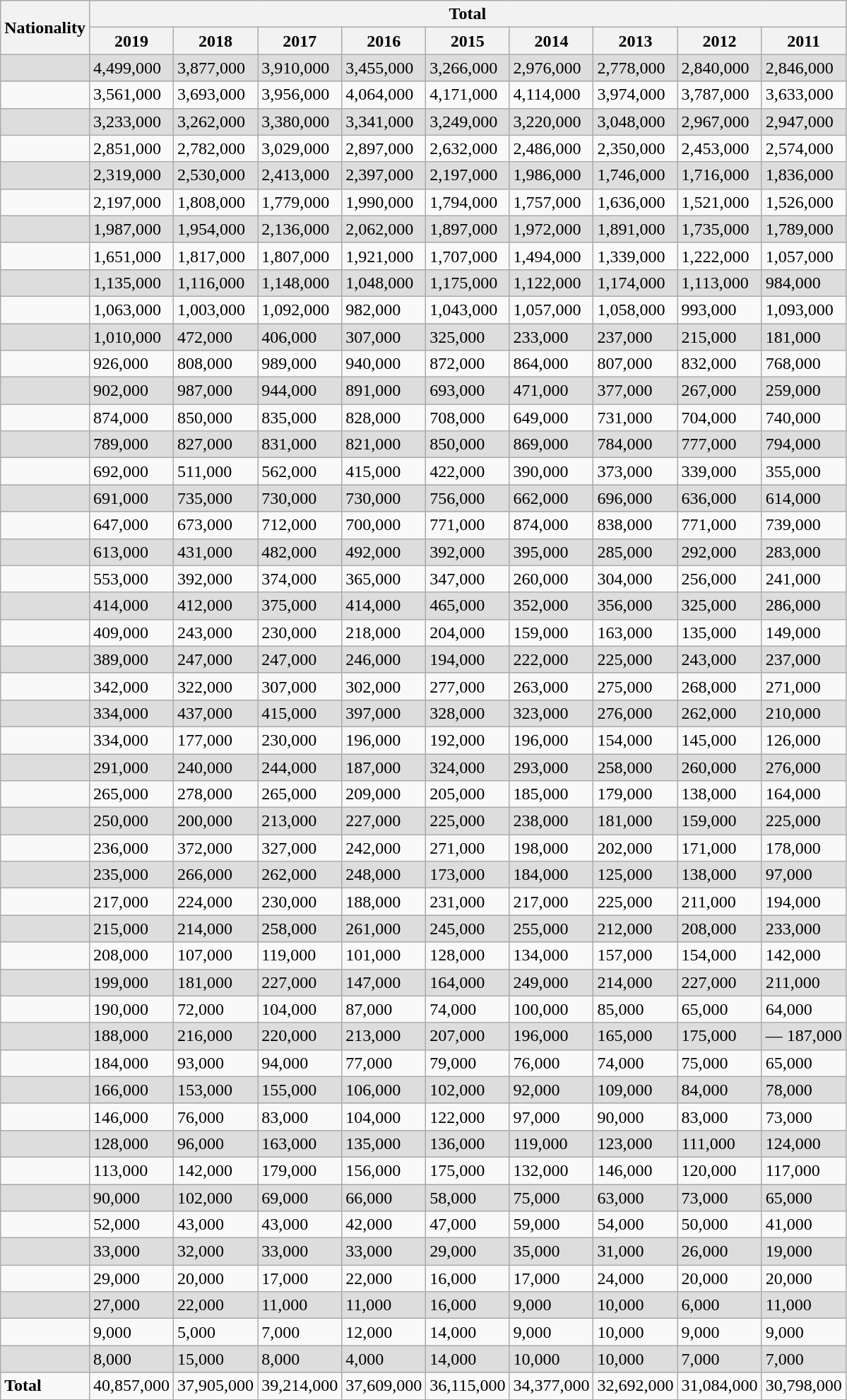<table Class= "wikitable sortable mw-collapsed mw-collapsible">
<tr>
<th rowspan=2>Nationality</th>
<th colspan=9>Total</th>
</tr>
<tr>
<th>2019</th>
<th>2018</th>
<th>2017</th>
<th>2016</th>
<th>2015</th>
<th>2014</th>
<th>2013</th>
<th>2012</th>
<th>2011</th>
</tr>
<tr style=background-color:#DDDDDD;">
<td></td>
<td>  4,499,000</td>
<td>  3,877,000</td>
<td>  3,910,000</td>
<td>  3,455,000</td>
<td>  3,266,000</td>
<td>  2,976,000</td>
<td>  2,778,000</td>
<td>  2,840,000</td>
<td>  2,846,000</td>
</tr>
<tr>
<td></td>
<td>  3,561,000</td>
<td>  3,693,000</td>
<td>  3,956,000</td>
<td>  4,064,000</td>
<td>  4,171,000</td>
<td>  4,114,000</td>
<td>  3,974,000</td>
<td>  3,787,000</td>
<td>  3,633,000</td>
</tr>
<tr style=background-color:#DDDDDD;">
<td></td>
<td>  3,233,000</td>
<td>  3,262,000</td>
<td>  3,380,000</td>
<td>  3,341,000</td>
<td>  3,249,000</td>
<td>  3,220,000</td>
<td>  3,048,000</td>
<td>  2,967,000</td>
<td>  2,947,000</td>
</tr>
<tr>
<td></td>
<td>  2,851,000</td>
<td>  2,782,000</td>
<td>  3,029,000</td>
<td>  2,897,000</td>
<td>  2,632,000</td>
<td>   2,486,000</td>
<td>  2,350,000</td>
<td>  2,453,000</td>
<td>  2,574,000</td>
</tr>
<tr style=background-color:#DDDDDD;">
<td></td>
<td>  2,319,000</td>
<td>  2,530,000</td>
<td>  2,413,000</td>
<td>  2,397,000</td>
<td>  2,197,000</td>
<td>  1,986,000</td>
<td>  1,746,000</td>
<td>  1,716,000</td>
<td>  1,836,000</td>
</tr>
<tr>
<td></td>
<td>  2,197,000</td>
<td>  1,808,000</td>
<td>  1,779,000</td>
<td>  1,990,000</td>
<td>  1,794,000</td>
<td>  1,757,000</td>
<td>  1,636,000</td>
<td>  1,521,000</td>
<td>  1,526,000</td>
</tr>
<tr style=background-color:#DDDDDD;">
<td></td>
<td>  1,987,000</td>
<td>  1,954,000</td>
<td>  2,136,000</td>
<td>  2,062,000</td>
<td>  1,897,000</td>
<td>  1,972,000</td>
<td>  1,891,000</td>
<td>  1,735,000</td>
<td>  1,789,000</td>
</tr>
<tr>
<td></td>
<td>  1,651,000</td>
<td>  1,817,000</td>
<td>  1,807,000</td>
<td>  1,921,000</td>
<td>  1,707,000</td>
<td>  1,494,000</td>
<td>  1,339,000</td>
<td>  1,222,000</td>
<td>  1,057,000</td>
</tr>
<tr style=background-color:#DDDDDD;">
<td></td>
<td>  1,135,000</td>
<td>  1,116,000</td>
<td>  1,148,000</td>
<td>  1,048,000</td>
<td>  1,175,000</td>
<td>  1,122,000</td>
<td>  1,174,000</td>
<td>  1,113,000</td>
<td>  984,000</td>
</tr>
<tr>
<td></td>
<td>  1,063,000</td>
<td>  1,003,000</td>
<td>  1,092,000</td>
<td>  982,000</td>
<td>  1,043,000</td>
<td>  1,057,000</td>
<td>  1,058,000</td>
<td>  993,000</td>
<td>  1,093,000</td>
</tr>
<tr style=background-color:#DDDDDD;">
<td></td>
<td>  1,010,000</td>
<td>  472,000</td>
<td>  406,000</td>
<td>  307,000</td>
<td>  325,000</td>
<td>  233,000</td>
<td>  237,000</td>
<td>  215,000</td>
<td>  181,000</td>
</tr>
<tr>
<td></td>
<td>  926,000</td>
<td>  808,000</td>
<td>  989,000</td>
<td>  940,000</td>
<td>   872,000</td>
<td>  864,000</td>
<td>  807,000</td>
<td>  832,000</td>
<td>  768,000</td>
</tr>
<tr style=background-color:#DDDDDD;">
<td></td>
<td>  902,000</td>
<td>  987,000</td>
<td>  944,000</td>
<td>  891,000</td>
<td>  693,000</td>
<td>  471,000</td>
<td>  377,000</td>
<td>  267,000</td>
<td>  259,000</td>
</tr>
<tr>
<td></td>
<td>  874,000</td>
<td>  850,000</td>
<td>  835,000</td>
<td>  828,000</td>
<td>  708,000</td>
<td>  649,000</td>
<td>  731,000</td>
<td>  704,000</td>
<td>  740,000</td>
</tr>
<tr style=background-color:#DDDDDD;">
<td></td>
<td>  789,000</td>
<td>  827,000</td>
<td>  831,000</td>
<td>  821,000</td>
<td>  850,000</td>
<td>  869,000</td>
<td>  784,000</td>
<td>  777,000</td>
<td>  794,000</td>
</tr>
<tr>
<td></td>
<td>  692,000</td>
<td>  511,000</td>
<td>  562,000</td>
<td>  415,000</td>
<td>  422,000</td>
<td>  390,000</td>
<td>  373,000</td>
<td>  339,000</td>
<td>  355,000</td>
</tr>
<tr style=background-color:#DDDDDD;">
<td></td>
<td>  691,000</td>
<td>  735,000</td>
<td>  730,000</td>
<td>  730,000</td>
<td>  756,000</td>
<td>  662,000</td>
<td>  696,000</td>
<td>  636,000</td>
<td>  614,000</td>
</tr>
<tr>
<td></td>
<td>  647,000</td>
<td>  673,000</td>
<td>  712,000</td>
<td>  700,000</td>
<td>  771,000</td>
<td>  874,000</td>
<td>  838,000</td>
<td>  771,000</td>
<td>  739,000</td>
</tr>
<tr style=background-color:#DDDDDD;">
<td></td>
<td>  613,000</td>
<td>  431,000</td>
<td>  482,000</td>
<td>  492,000</td>
<td>  392,000</td>
<td>  395,000</td>
<td>  285,000</td>
<td>  292,000</td>
<td>  283,000</td>
</tr>
<tr>
<td></td>
<td>  553,000</td>
<td>  392,000</td>
<td>  374,000</td>
<td>  365,000</td>
<td>  347,000</td>
<td>  260,000</td>
<td>  304,000</td>
<td>  256,000</td>
<td>  241,000</td>
</tr>
<tr style=background-color:#DDDDDD;">
<td></td>
<td>  414,000</td>
<td>  412,000</td>
<td>  375,000</td>
<td>  414,000</td>
<td>  465,000</td>
<td>  352,000</td>
<td>  356,000</td>
<td>  325,000</td>
<td>  286,000</td>
</tr>
<tr>
<td></td>
<td>  409,000</td>
<td>  243,000</td>
<td>  230,000</td>
<td>  218,000</td>
<td>  204,000</td>
<td>  159,000</td>
<td>  163,000</td>
<td>  135,000</td>
<td>  149,000</td>
</tr>
<tr style=background-color:#DDDDDD;">
<td></td>
<td>  389,000</td>
<td>  247,000</td>
<td>  247,000</td>
<td>  246,000</td>
<td>  194,000</td>
<td>  222,000</td>
<td>  225,000</td>
<td>  243,000</td>
<td>  237,000</td>
</tr>
<tr>
<td></td>
<td>  342,000</td>
<td>  322,000</td>
<td>  307,000</td>
<td>  302,000</td>
<td>  277,000</td>
<td>  263,000</td>
<td>  275,000</td>
<td>  268,000</td>
<td>  271,000</td>
</tr>
<tr style=background-color:#DDDDDD;">
<td></td>
<td>  334,000</td>
<td>  437,000</td>
<td>  415,000</td>
<td>  397,000</td>
<td>  328,000</td>
<td>  323,000</td>
<td>  276,000</td>
<td>  262,000</td>
<td>  210,000</td>
</tr>
<tr>
<td></td>
<td>  334,000</td>
<td>  177,000</td>
<td>  230,000</td>
<td>  196,000</td>
<td>  192,000</td>
<td>  196,000</td>
<td>  154,000</td>
<td>  145,000</td>
<td>  126,000</td>
</tr>
<tr style=background-color:#DDDDDD;">
<td></td>
<td>  291,000</td>
<td>  240,000</td>
<td>  244,000</td>
<td>  187,000</td>
<td>  324,000</td>
<td>   293,000</td>
<td>  258,000</td>
<td>  260,000</td>
<td>  276,000</td>
</tr>
<tr>
<td></td>
<td>  265,000</td>
<td>  278,000</td>
<td>  265,000</td>
<td>  209,000</td>
<td>  205,000</td>
<td>  185,000</td>
<td>  179,000</td>
<td>  138,000</td>
<td>  164,000</td>
</tr>
<tr style=background-color:#DDDDDD;">
<td></td>
<td>  250,000</td>
<td>  200,000</td>
<td>  213,000</td>
<td>  227,000</td>
<td>  225,000</td>
<td>  238,000</td>
<td>  181,000</td>
<td>  159,000</td>
<td>  225,000</td>
</tr>
<tr>
<td></td>
<td>  236,000</td>
<td>  372,000</td>
<td>  327,000</td>
<td>  242,000</td>
<td>  271,000</td>
<td>  198,000</td>
<td>  202,000</td>
<td>  171,000</td>
<td>  178,000</td>
</tr>
<tr style=background-color:#DDDDDD;">
<td></td>
<td>  235,000</td>
<td>  266,000</td>
<td>  262,000</td>
<td>  248,000</td>
<td>  173,000</td>
<td>  184,000</td>
<td>  125,000</td>
<td>  138,000</td>
<td>  97,000</td>
</tr>
<tr>
<td></td>
<td>  217,000</td>
<td>  224,000</td>
<td>  230,000</td>
<td>  188,000</td>
<td>  231,000</td>
<td>  217,000</td>
<td>  225,000</td>
<td>  211,000</td>
<td>  194,000</td>
</tr>
<tr style=background-color:#DDDDDD;">
<td></td>
<td>  215,000</td>
<td>  214,000</td>
<td>  258,000</td>
<td>  261,000</td>
<td>  245,000</td>
<td>  255,000</td>
<td>  212,000</td>
<td>  208,000</td>
<td>  233,000</td>
</tr>
<tr>
<td></td>
<td>  208,000</td>
<td>  107,000</td>
<td>  119,000</td>
<td>  101,000</td>
<td>  128,000</td>
<td>  134,000</td>
<td>  157,000</td>
<td>  154,000</td>
<td>  142,000</td>
</tr>
<tr style=background-color:#DDDDDD;">
<td></td>
<td>  199,000</td>
<td>  181,000</td>
<td>  227,000</td>
<td>  147,000</td>
<td>  164,000</td>
<td>  249,000</td>
<td>  214,000</td>
<td>  227,000</td>
<td>  211,000</td>
</tr>
<tr>
<td></td>
<td>  190,000</td>
<td>  72,000</td>
<td>  104,000</td>
<td>  87,000</td>
<td>  74,000</td>
<td>  100,000</td>
<td>  85,000</td>
<td>  65,000</td>
<td>  64,000</td>
</tr>
<tr style=background-color:#DDDDDD;">
<td></td>
<td>  188,000</td>
<td>  216,000</td>
<td>  220,000</td>
<td>  213,000</td>
<td>  207,000</td>
<td>  196,000</td>
<td>  165,000</td>
<td>  175,000</td>
<td> — 187,000</td>
</tr>
<tr>
<td></td>
<td>  184,000</td>
<td>  93,000</td>
<td>  94,000</td>
<td>  77,000</td>
<td>  79,000</td>
<td>  76,000</td>
<td>  74,000</td>
<td>  75,000</td>
<td>  65,000</td>
</tr>
<tr style=background-color:#DDDDDD;">
<td></td>
<td>  166,000</td>
<td>  153,000</td>
<td>  155,000</td>
<td>  106,000</td>
<td>  102,000</td>
<td>  92,000</td>
<td>  109,000</td>
<td>  84,000</td>
<td>  78,000</td>
</tr>
<tr>
<td></td>
<td>  146,000</td>
<td>  76,000</td>
<td>  83,000</td>
<td>  104,000</td>
<td>  122,000</td>
<td>  97,000</td>
<td>  90,000</td>
<td>  83,000</td>
<td>  73,000</td>
</tr>
<tr style=background-color:#DDDDDD;">
<td></td>
<td>  128,000</td>
<td>  96,000</td>
<td>  163,000</td>
<td>  135,000</td>
<td>  136,000</td>
<td>  119,000</td>
<td>  123,000</td>
<td>  111,000</td>
<td>  124,000</td>
</tr>
<tr>
<td></td>
<td>  113,000</td>
<td>  142,000</td>
<td>  179,000</td>
<td>  156,000</td>
<td>  175,000</td>
<td>  132,000</td>
<td>  146,000</td>
<td>  120,000</td>
<td>  117,000</td>
</tr>
<tr style=background-color:#DDDDDD;">
<td></td>
<td>  90,000</td>
<td>  102,000</td>
<td>  69,000</td>
<td>  66,000</td>
<td>  58,000</td>
<td>  75,000</td>
<td>  63,000</td>
<td>  73,000</td>
<td>  65,000</td>
</tr>
<tr>
<td></td>
<td>  52,000</td>
<td>  43,000</td>
<td>  43,000</td>
<td>  42,000</td>
<td>  47,000</td>
<td>  59,000</td>
<td>  54,000</td>
<td>  50,000</td>
<td>  41,000</td>
</tr>
<tr style=background-color:#DDDDDD;">
<td></td>
<td>  33,000</td>
<td>  32,000</td>
<td>  33,000</td>
<td>  33,000</td>
<td>  29,000</td>
<td>  35,000</td>
<td>  31,000</td>
<td>  26,000</td>
<td>  19,000</td>
</tr>
<tr>
<td></td>
<td>  29,000</td>
<td>  20,000</td>
<td>  17,000</td>
<td>  22,000</td>
<td>  16,000</td>
<td>  17,000</td>
<td>  24,000</td>
<td>  20,000</td>
<td>  20,000</td>
</tr>
<tr style=background-color:#DDDDDD;">
<td></td>
<td>  27,000</td>
<td>  22,000</td>
<td>  11,000</td>
<td>  11,000</td>
<td>  16,000</td>
<td>  9,000</td>
<td>  10,000</td>
<td>  6,000</td>
<td>  11,000</td>
</tr>
<tr>
<td></td>
<td>  9,000</td>
<td>  5,000</td>
<td>  7,000</td>
<td>  12,000</td>
<td>  14,000</td>
<td>  9,000</td>
<td>  10,000</td>
<td>  9,000</td>
<td>  9,000</td>
</tr>
<tr style=background-color:#DDDDDD;">
<td></td>
<td>  8,000</td>
<td>  15,000</td>
<td>  8,000</td>
<td>  4,000</td>
<td>  14,000</td>
<td>  10,000</td>
<td>  10,000</td>
<td>  7,000</td>
<td>  7,000</td>
</tr>
<tr>
<td><strong>Total</strong></td>
<td>  40,857,000</td>
<td>  37,905,000</td>
<td>  39,214,000</td>
<td>  37,609,000</td>
<td>  36,115,000</td>
<td>  34,377,000</td>
<td>  32,692,000</td>
<td>  31,084,000</td>
<td>  30,798,000</td>
</tr>
</table>
